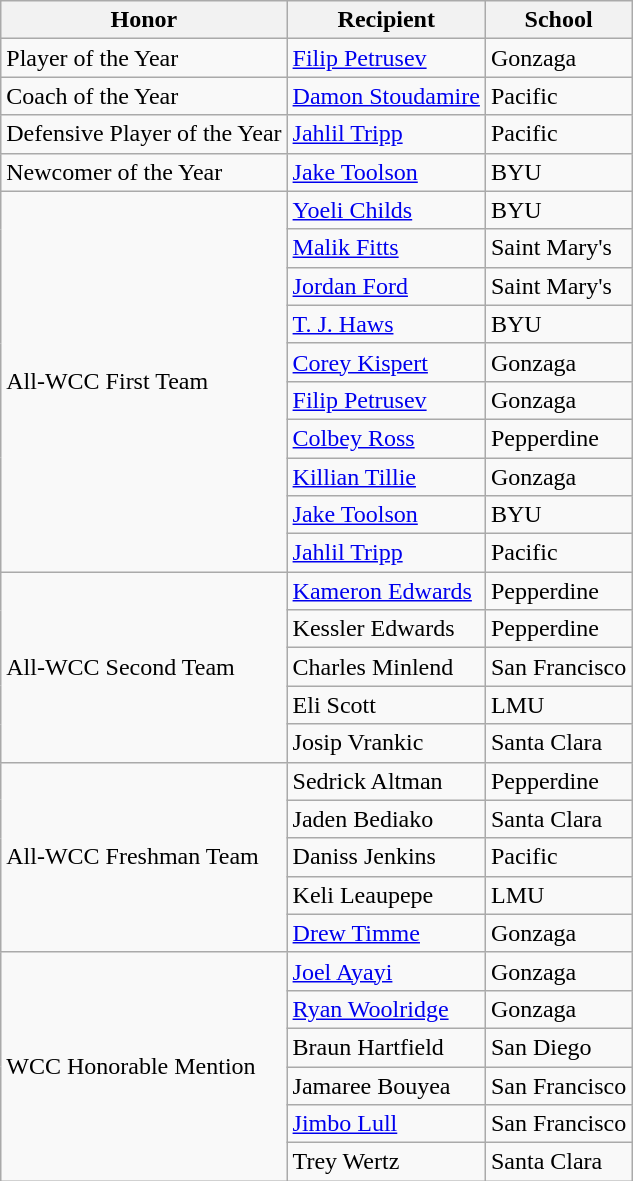<table class="wikitable">
<tr>
<th>Honor</th>
<th>Recipient</th>
<th>School</th>
</tr>
<tr>
<td>Player of the Year</td>
<td><a href='#'>Filip Petrusev</a></td>
<td>Gonzaga</td>
</tr>
<tr>
<td>Coach of the Year</td>
<td><a href='#'>Damon Stoudamire</a></td>
<td>Pacific</td>
</tr>
<tr>
<td>Defensive Player of the Year</td>
<td><a href='#'>Jahlil Tripp</a></td>
<td>Pacific</td>
</tr>
<tr>
<td>Newcomer of the Year</td>
<td><a href='#'>Jake Toolson</a></td>
<td>BYU</td>
</tr>
<tr>
<td rowspan="10">All-WCC First Team</td>
<td><a href='#'>Yoeli Childs</a></td>
<td>BYU</td>
</tr>
<tr>
<td><a href='#'>Malik Fitts</a></td>
<td>Saint Mary's</td>
</tr>
<tr>
<td><a href='#'>Jordan Ford</a></td>
<td>Saint Mary's</td>
</tr>
<tr>
<td><a href='#'>T. J. Haws</a></td>
<td>BYU</td>
</tr>
<tr>
<td><a href='#'>Corey Kispert</a></td>
<td>Gonzaga</td>
</tr>
<tr>
<td><a href='#'>Filip Petrusev</a></td>
<td>Gonzaga</td>
</tr>
<tr>
<td><a href='#'>Colbey Ross</a></td>
<td>Pepperdine</td>
</tr>
<tr>
<td><a href='#'>Killian Tillie</a></td>
<td>Gonzaga</td>
</tr>
<tr>
<td><a href='#'>Jake Toolson</a></td>
<td>BYU</td>
</tr>
<tr>
<td><a href='#'>Jahlil Tripp</a></td>
<td>Pacific</td>
</tr>
<tr>
<td rowspan="5">All-WCC Second Team</td>
<td><a href='#'>Kameron Edwards</a></td>
<td>Pepperdine</td>
</tr>
<tr>
<td>Kessler Edwards</td>
<td>Pepperdine</td>
</tr>
<tr>
<td>Charles Minlend</td>
<td>San Francisco</td>
</tr>
<tr>
<td>Eli Scott</td>
<td>LMU</td>
</tr>
<tr>
<td>Josip Vrankic</td>
<td>Santa Clara</td>
</tr>
<tr>
<td rowspan="5">All-WCC Freshman Team</td>
<td>Sedrick Altman</td>
<td>Pepperdine</td>
</tr>
<tr>
<td>Jaden Bediako</td>
<td>Santa Clara</td>
</tr>
<tr>
<td>Daniss Jenkins</td>
<td>Pacific</td>
</tr>
<tr>
<td>Keli Leaupepe</td>
<td>LMU</td>
</tr>
<tr>
<td><a href='#'>Drew Timme</a></td>
<td>Gonzaga</td>
</tr>
<tr>
<td rowspan="6">WCC Honorable Mention</td>
<td><a href='#'>Joel Ayayi</a></td>
<td>Gonzaga</td>
</tr>
<tr>
<td><a href='#'>Ryan Woolridge</a></td>
<td>Gonzaga</td>
</tr>
<tr>
<td>Braun Hartfield</td>
<td>San Diego</td>
</tr>
<tr>
<td>Jamaree Bouyea</td>
<td>San Francisco</td>
</tr>
<tr>
<td><a href='#'>Jimbo Lull</a></td>
<td>San Francisco</td>
</tr>
<tr>
<td>Trey Wertz</td>
<td>Santa Clara</td>
</tr>
</table>
